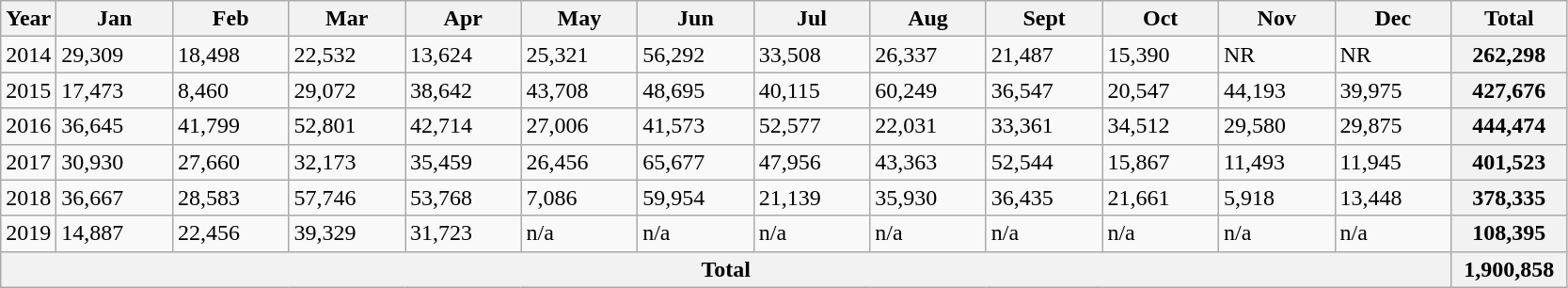<table class=wikitable>
<tr>
<th>Year</th>
<th style="width:75px;">Jan</th>
<th style="width:75px;">Feb</th>
<th style="width:75px;">Mar</th>
<th style="width:75px;">Apr</th>
<th style="width:75px;">May</th>
<th style="width:75px;">Jun</th>
<th style="width:75px;">Jul</th>
<th style="width:75px;">Aug</th>
<th style="width:75px;">Sept</th>
<th style="width:75px;">Oct</th>
<th style="width:75px;">Nov</th>
<th style="width:75px;">Dec</th>
<th style="width:75px;">Total</th>
</tr>
<tr>
<td>2014</td>
<td>29,309</td>
<td>18,498</td>
<td>22,532</td>
<td>13,624</td>
<td>25,321</td>
<td>56,292</td>
<td>33,508</td>
<td>26,337</td>
<td>21,487</td>
<td>15,390</td>
<td>NR</td>
<td>NR</td>
<th>262,298</th>
</tr>
<tr>
<td>2015</td>
<td>17,473</td>
<td>8,460</td>
<td>29,072</td>
<td>38,642</td>
<td>43,708</td>
<td>48,695</td>
<td>40,115</td>
<td>60,249</td>
<td>36,547</td>
<td>20,547</td>
<td>44,193</td>
<td>39,975</td>
<th>427,676</th>
</tr>
<tr>
<td>2016</td>
<td>36,645</td>
<td>41,799</td>
<td>52,801</td>
<td>42,714</td>
<td>27,006</td>
<td>41,573</td>
<td>52,577</td>
<td>22,031</td>
<td>33,361</td>
<td>34,512</td>
<td>29,580</td>
<td>29,875</td>
<th>444,474</th>
</tr>
<tr>
<td>2017</td>
<td>30,930</td>
<td>27,660</td>
<td>32,173</td>
<td>35,459</td>
<td>26,456</td>
<td>65,677</td>
<td>47,956</td>
<td>43,363</td>
<td>52,544</td>
<td>15,867</td>
<td>11,493</td>
<td>11,945</td>
<th>401,523</th>
</tr>
<tr>
<td>2018</td>
<td>36,667</td>
<td>28,583</td>
<td>57,746</td>
<td>53,768</td>
<td>7,086</td>
<td>59,954</td>
<td>21,139</td>
<td>35,930</td>
<td>36,435</td>
<td>21,661</td>
<td>5,918</td>
<td>13,448</td>
<th>378,335</th>
</tr>
<tr>
<td>2019</td>
<td>14,887</td>
<td>22,456</td>
<td>39,329</td>
<td>31,723</td>
<td>n/a</td>
<td>n/a</td>
<td>n/a</td>
<td>n/a</td>
<td>n/a</td>
<td>n/a</td>
<td>n/a</td>
<td>n/a</td>
<th>108,395</th>
</tr>
<tr>
<th colspan="13">Total</th>
<th>1,900,858</th>
</tr>
</table>
